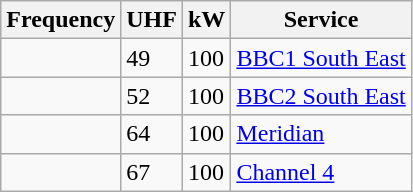<table class="wikitable sortable">
<tr>
<th>Frequency</th>
<th>UHF</th>
<th>kW</th>
<th>Service</th>
</tr>
<tr>
<td></td>
<td>49</td>
<td>100</td>
<td><a href='#'>BBC1 South East</a></td>
</tr>
<tr>
<td></td>
<td>52</td>
<td>100</td>
<td><a href='#'>BBC2 South East</a></td>
</tr>
<tr>
<td></td>
<td>64</td>
<td>100</td>
<td><a href='#'>Meridian</a></td>
</tr>
<tr>
<td></td>
<td>67</td>
<td>100</td>
<td><a href='#'>Channel 4</a></td>
</tr>
</table>
